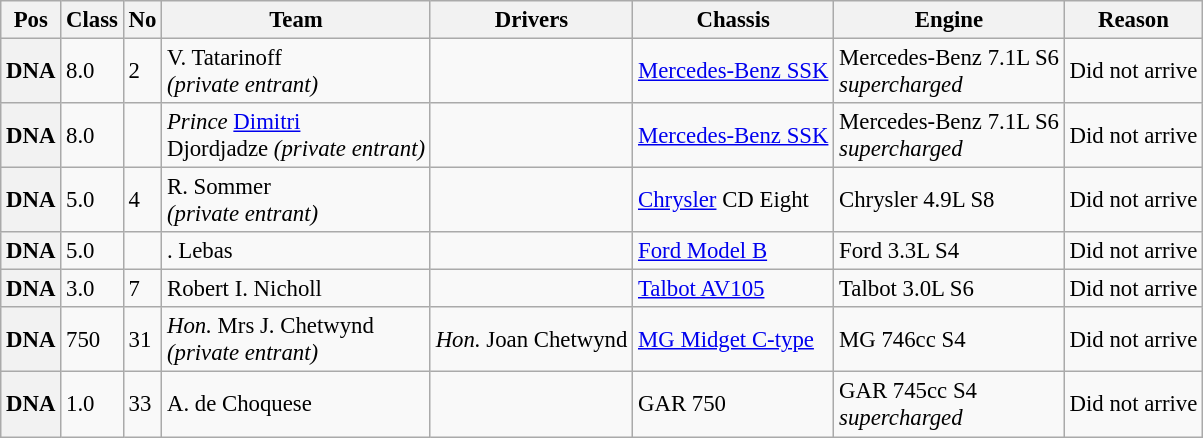<table class="wikitable" style="font-size: 95%;">
<tr>
<th>Pos</th>
<th>Class</th>
<th>No</th>
<th>Team</th>
<th>Drivers</th>
<th>Chassis</th>
<th>Engine</th>
<th>Reason</th>
</tr>
<tr>
<th>DNA</th>
<td>8.0</td>
<td>2</td>
<td> V. Tatarinoff<br><em>(private entrant)</em></td>
<td></td>
<td><a href='#'>Mercedes-Benz SSK</a></td>
<td>Mercedes-Benz 7.1L S6<br> <em>supercharged</em></td>
<td>Did not arrive</td>
</tr>
<tr>
<th>DNA</th>
<td>8.0</td>
<td></td>
<td> <em>Prince</em> <a href='#'>Dimitri</a><br>Djordjadze <em>(private entrant)</em></td>
<td></td>
<td><a href='#'>Mercedes-Benz SSK</a></td>
<td>Mercedes-Benz 7.1L S6<br> <em>supercharged</em></td>
<td>Did not arrive</td>
</tr>
<tr>
<th>DNA</th>
<td>5.0</td>
<td>4</td>
<td> R. Sommer<br><em>(private entrant)</em></td>
<td></td>
<td><a href='#'>Chrysler</a> CD Eight</td>
<td>Chrysler 4.9L S8</td>
<td>Did not arrive</td>
</tr>
<tr>
<th>DNA</th>
<td>5.0</td>
<td></td>
<td> . Lebas</td>
<td></td>
<td><a href='#'>Ford Model B</a></td>
<td>Ford 3.3L S4</td>
<td>Did not arrive</td>
</tr>
<tr>
<th>DNA</th>
<td>3.0</td>
<td>7</td>
<td> Robert I. Nicholl</td>
<td></td>
<td><a href='#'>Talbot AV105</a></td>
<td>Talbot 3.0L S6</td>
<td>Did not arrive</td>
</tr>
<tr>
<th>DNA</th>
<td>750</td>
<td>31</td>
<td> <em>Hon.</em> Mrs J. Chetwynd<br><em>(private entrant)</em></td>
<td> <em>Hon.</em> Joan Chetwynd</td>
<td><a href='#'>MG Midget C-type</a></td>
<td>MG 746cc S4</td>
<td>Did not arrive</td>
</tr>
<tr>
<th>DNA</th>
<td>1.0</td>
<td>33</td>
<td> A. de Choquese</td>
<td></td>
<td>GAR 750</td>
<td>GAR 745cc S4<br> <em>supercharged</em></td>
<td>Did not arrive</td>
</tr>
</table>
